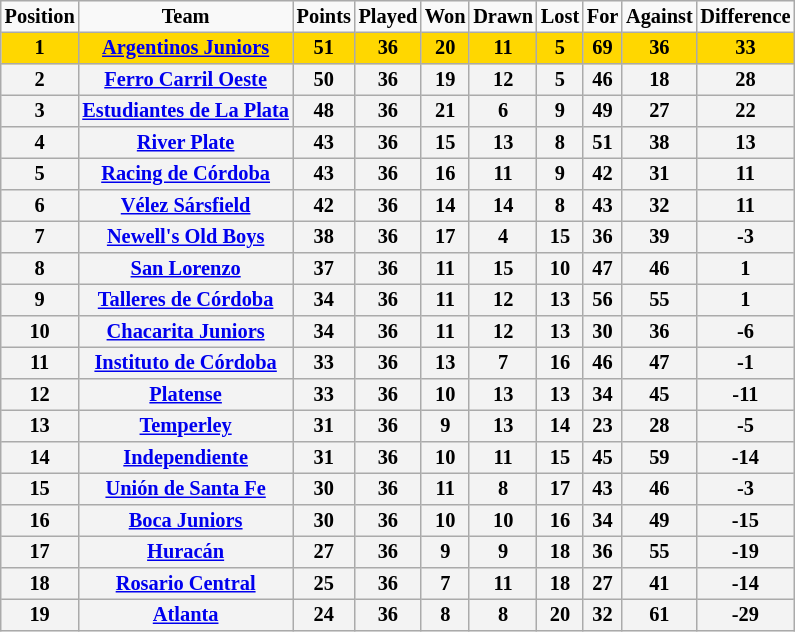<table border="2" cellpadding="2" cellspacing="0" style="margin: 0; background: #f9f9f9; border: 1px #aaa solid; border-collapse: collapse; font-size: 85%;">
<tr>
<th>Position</th>
<th>Team</th>
<th>Points</th>
<th>Played</th>
<th>Won</th>
<th>Drawn</th>
<th>Lost</th>
<th>For</th>
<th>Against</th>
<th>Difference</th>
</tr>
<tr>
<th bgcolor="gold">1</th>
<th bgcolor="gold"><a href='#'>Argentinos Juniors</a></th>
<th bgcolor="gold">51</th>
<th bgcolor="gold">36</th>
<th bgcolor="gold">20</th>
<th bgcolor="gold">11</th>
<th bgcolor="gold">5</th>
<th bgcolor="gold">69</th>
<th bgcolor="gold">36</th>
<th bgcolor="gold">33</th>
</tr>
<tr>
<th bgcolor="F3F3F3">2</th>
<th bgcolor="F3F3F3"><a href='#'>Ferro Carril Oeste</a></th>
<th bgcolor="F3F3F3">50</th>
<th bgcolor="F3F3F3">36</th>
<th bgcolor="F3F3F3">19</th>
<th bgcolor="F3F3F3">12</th>
<th bgcolor="F3F3F3">5</th>
<th bgcolor="F3F3F3">46</th>
<th bgcolor="F3F3F3">18</th>
<th bgcolor="F3F3F3">28</th>
</tr>
<tr>
<th bgcolor="F3F3F3">3</th>
<th bgcolor="F3F3F3"><a href='#'>Estudiantes de La Plata</a></th>
<th bgcolor="F3F3F3">48</th>
<th bgcolor="F3F3F3">36</th>
<th bgcolor="F3F3F3">21</th>
<th bgcolor="F3F3F3">6</th>
<th bgcolor="F3F3F3">9</th>
<th bgcolor="F3F3F3">49</th>
<th bgcolor="F3F3F3">27</th>
<th bgcolor="F3F3F3">22</th>
</tr>
<tr>
<th bgcolor="F3F3F3">4</th>
<th bgcolor="F3F3F3"><a href='#'>River Plate</a></th>
<th bgcolor="F3F3F3">43</th>
<th bgcolor="F3F3F3">36</th>
<th bgcolor="F3F3F3">15</th>
<th bgcolor="F3F3F3">13</th>
<th bgcolor="F3F3F3">8</th>
<th bgcolor="F3F3F3">51</th>
<th bgcolor="F3F3F3">38</th>
<th bgcolor="F3F3F3">13</th>
</tr>
<tr>
<th bgcolor="F3F3F3">5</th>
<th bgcolor="F3F3F3"><a href='#'>Racing de Córdoba</a></th>
<th bgcolor="F3F3F3">43</th>
<th bgcolor="F3F3F3">36</th>
<th bgcolor="F3F3F3">16</th>
<th bgcolor="F3F3F3">11</th>
<th bgcolor="F3F3F3">9</th>
<th bgcolor="F3F3F3">42</th>
<th bgcolor="F3F3F3">31</th>
<th bgcolor="F3F3F3">11</th>
</tr>
<tr>
<th bgcolor="F3F3F3">6</th>
<th bgcolor="F3F3F3"><a href='#'>Vélez Sársfield</a></th>
<th bgcolor="F3F3F3">42</th>
<th bgcolor="F3F3F3">36</th>
<th bgcolor="F3F3F3">14</th>
<th bgcolor="F3F3F3">14</th>
<th bgcolor="F3F3F3">8</th>
<th bgcolor="F3F3F3">43</th>
<th bgcolor="F3F3F3">32</th>
<th bgcolor="F3F3F3">11</th>
</tr>
<tr>
<th bgcolor="F3F3F3">7</th>
<th bgcolor="F3F3F3"><a href='#'>Newell's Old Boys</a></th>
<th bgcolor="F3F3F3">38</th>
<th bgcolor="F3F3F3">36</th>
<th bgcolor="F3F3F3">17</th>
<th bgcolor="F3F3F3">4</th>
<th bgcolor="F3F3F3">15</th>
<th bgcolor="F3F3F3">36</th>
<th bgcolor="F3F3F3">39</th>
<th bgcolor="F3F3F3">-3</th>
</tr>
<tr>
<th bgcolor="F3F3F3">8</th>
<th bgcolor="F3F3F3"><a href='#'>San Lorenzo</a></th>
<th bgcolor="F3F3F3">37</th>
<th bgcolor="F3F3F3">36</th>
<th bgcolor="F3F3F3">11</th>
<th bgcolor="F3F3F3">15</th>
<th bgcolor="F3F3F3">10</th>
<th bgcolor="F3F3F3">47</th>
<th bgcolor="F3F3F3">46</th>
<th bgcolor="F3F3F3">1</th>
</tr>
<tr>
<th bgcolor="F3F3F3">9</th>
<th bgcolor="F3F3F3"><a href='#'>Talleres de Córdoba</a></th>
<th bgcolor="F3F3F3">34</th>
<th bgcolor="F3F3F3">36</th>
<th bgcolor="F3F3F3">11</th>
<th bgcolor="F3F3F3">12</th>
<th bgcolor="F3F3F3">13</th>
<th bgcolor="F3F3F3">56</th>
<th bgcolor="F3F3F3">55</th>
<th bgcolor="F3F3F3">1</th>
</tr>
<tr>
<th bgcolor="F3F3F3">10</th>
<th bgcolor="F3F3F3"><a href='#'>Chacarita Juniors</a></th>
<th bgcolor="F3F3F3">34</th>
<th bgcolor="F3F3F3">36</th>
<th bgcolor="F3F3F3">11</th>
<th bgcolor="F3F3F3">12</th>
<th bgcolor="F3F3F3">13</th>
<th bgcolor="F3F3F3">30</th>
<th bgcolor="F3F3F3">36</th>
<th bgcolor="F3F3F3">-6</th>
</tr>
<tr>
<th bgcolor="F3F3F3">11</th>
<th bgcolor="F3F3F3"><a href='#'>Instituto de Córdoba</a></th>
<th bgcolor="F3F3F3">33</th>
<th bgcolor="F3F3F3">36</th>
<th bgcolor="F3F3F3">13</th>
<th bgcolor="F3F3F3">7</th>
<th bgcolor="F3F3F3">16</th>
<th bgcolor="F3F3F3">46</th>
<th bgcolor="F3F3F3">47</th>
<th bgcolor="F3F3F3">-1</th>
</tr>
<tr>
<th bgcolor="F3F3F3">12</th>
<th bgcolor="F3F3F3"><a href='#'>Platense</a></th>
<th bgcolor="F3F3F3">33</th>
<th bgcolor="F3F3F3">36</th>
<th bgcolor="F3F3F3">10</th>
<th bgcolor="F3F3F3">13</th>
<th bgcolor="F3F3F3">13</th>
<th bgcolor="F3F3F3">34</th>
<th bgcolor="F3F3F3">45</th>
<th bgcolor="F3F3F3">-11</th>
</tr>
<tr>
<th bgcolor="F3F3F3">13</th>
<th bgcolor="F3F3F3"><a href='#'>Temperley</a></th>
<th bgcolor="F3F3F3">31</th>
<th bgcolor="F3F3F3">36</th>
<th bgcolor="F3F3F3">9</th>
<th bgcolor="F3F3F3">13</th>
<th bgcolor="F3F3F3">14</th>
<th bgcolor="F3F3F3">23</th>
<th bgcolor="F3F3F3">28</th>
<th bgcolor="F3F3F3">-5</th>
</tr>
<tr>
<th bgcolor="F3F3F3">14</th>
<th bgcolor="F3F3F3"><a href='#'>Independiente</a></th>
<th bgcolor="F3F3F3">31</th>
<th bgcolor="F3F3F3">36</th>
<th bgcolor="F3F3F3">10</th>
<th bgcolor="F3F3F3">11</th>
<th bgcolor="F3F3F3">15</th>
<th bgcolor="F3F3F3">45</th>
<th bgcolor="F3F3F3">59</th>
<th bgcolor="F3F3F3">-14</th>
</tr>
<tr>
<th bgcolor="F3F3F3">15</th>
<th bgcolor="F3F3F3"><a href='#'>Unión de Santa Fe</a></th>
<th bgcolor="F3F3F3">30</th>
<th bgcolor="F3F3F3">36</th>
<th bgcolor="F3F3F3">11</th>
<th bgcolor="F3F3F3">8</th>
<th bgcolor="F3F3F3">17</th>
<th bgcolor="F3F3F3">43</th>
<th bgcolor="F3F3F3">46</th>
<th bgcolor="F3F3F3">-3</th>
</tr>
<tr>
<th bgcolor="F3F3F3">16</th>
<th bgcolor="F3F3F3"><a href='#'>Boca Juniors</a></th>
<th bgcolor="F3F3F3">30</th>
<th bgcolor="F3F3F3">36</th>
<th bgcolor="F3F3F3">10</th>
<th bgcolor="F3F3F3">10</th>
<th bgcolor="F3F3F3">16</th>
<th bgcolor="F3F3F3">34</th>
<th bgcolor="F3F3F3">49</th>
<th bgcolor="F3F3F3">-15</th>
</tr>
<tr>
<th bgcolor="F3F3F3">17</th>
<th bgcolor="F3F3F3"><a href='#'>Huracán</a></th>
<th bgcolor="F3F3F3">27</th>
<th bgcolor="F3F3F3">36</th>
<th bgcolor="F3F3F3">9</th>
<th bgcolor="F3F3F3">9</th>
<th bgcolor="F3F3F3">18</th>
<th bgcolor="F3F3F3">36</th>
<th bgcolor="F3F3F3">55</th>
<th bgcolor="F3F3F3">-19</th>
</tr>
<tr>
<th bgcolor="F3F3F3">18</th>
<th bgcolor="F3F3F3"><a href='#'>Rosario Central</a></th>
<th bgcolor="F3F3F3">25</th>
<th bgcolor="F3F3F3">36</th>
<th bgcolor="F3F3F3">7</th>
<th bgcolor="F3F3F3">11</th>
<th bgcolor="F3F3F3">18</th>
<th bgcolor="F3F3F3">27</th>
<th bgcolor="F3F3F3">41</th>
<th bgcolor="F3F3F3">-14</th>
</tr>
<tr>
<th bgcolor="F3F3F3">19</th>
<th bgcolor="F3F3F3"><a href='#'>Atlanta</a></th>
<th bgcolor="F3F3F3">24</th>
<th bgcolor="F3F3F3">36</th>
<th bgcolor="F3F3F3">8</th>
<th bgcolor="F3F3F3">8</th>
<th bgcolor="F3F3F3">20</th>
<th bgcolor="F3F3F3">32</th>
<th bgcolor="F3F3F3">61</th>
<th bgcolor="F3F3F3">-29</th>
</tr>
</table>
